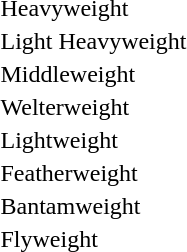<table>
<tr>
<td>Heavyweight</td>
<td></td>
<td></td>
<td></td>
<td></td>
</tr>
<tr>
<td>Light Heavyweight</td>
<td></td>
<td></td>
<td></td>
<td></td>
</tr>
<tr>
<td>Middleweight</td>
<td></td>
<td></td>
<td></td>
<td></td>
</tr>
<tr>
<td>Welterweight</td>
<td></td>
<td></td>
<td></td>
<td></td>
</tr>
<tr>
<td>Lightweight</td>
<td></td>
<td></td>
<td></td>
<td></td>
</tr>
<tr>
<td>Featherweight</td>
<td></td>
<td></td>
<td></td>
<td></td>
</tr>
<tr>
<td>Bantamweight</td>
<td></td>
<td></td>
<td></td>
<td></td>
</tr>
<tr>
<td>Flyweight</td>
<td></td>
<td></td>
<td></td>
<td></td>
</tr>
</table>
